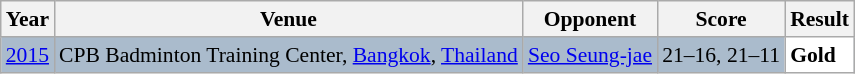<table class="sortable wikitable" style="font-size: 90%;">
<tr>
<th>Year</th>
<th>Venue</th>
<th>Opponent</th>
<th>Score</th>
<th>Result</th>
</tr>
<tr style="background:#AABBCC">
<td align="center"><a href='#'>2015</a></td>
<td align="left">CPB Badminton Training Center, <a href='#'>Bangkok</a>, <a href='#'>Thailand</a></td>
<td align="left"> <a href='#'>Seo Seung-jae</a></td>
<td align="left">21–16, 21–11</td>
<td style="text-align:left; background:white"> <strong>Gold</strong></td>
</tr>
</table>
